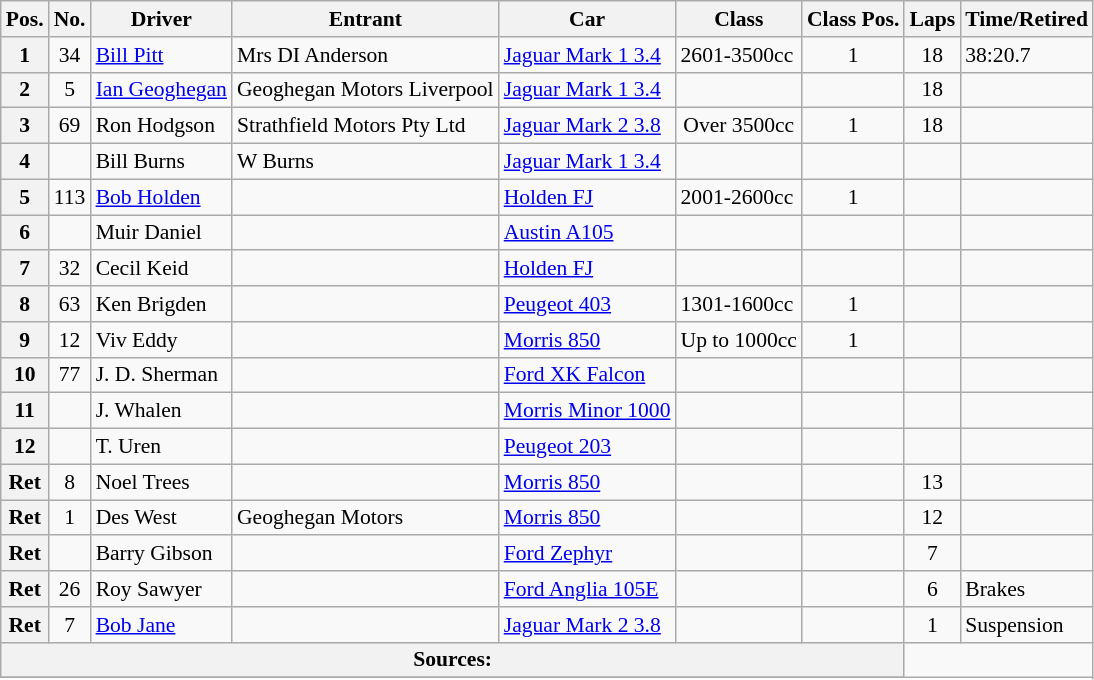<table class="wikitable" style="font-size: 90%">
<tr>
<th>Pos.</th>
<th>No.</th>
<th>Driver</th>
<th>Entrant</th>
<th>Car</th>
<th>Class </th>
<th>Class Pos.</th>
<th>Laps</th>
<th>Time/Retired</th>
</tr>
<tr>
<th>1</th>
<td align="center">34</td>
<td> <a href='#'>Bill Pitt</a></td>
<td>Mrs DI Anderson</td>
<td><a href='#'>Jaguar Mark 1 3.4</a></td>
<td>2601-3500cc</td>
<td align="center">1</td>
<td align="center">18</td>
<td>38:20.7</td>
</tr>
<tr>
<th>2</th>
<td align="center">5</td>
<td> <a href='#'>Ian Geoghegan</a></td>
<td>Geoghegan Motors Liverpool</td>
<td><a href='#'>Jaguar Mark 1 3.4</a></td>
<td></td>
<td></td>
<td align="center">18</td>
<td></td>
</tr>
<tr>
<th>3</th>
<td align="center">69</td>
<td> Ron Hodgson</td>
<td>Strathfield Motors Pty Ltd</td>
<td><a href='#'>Jaguar Mark 2 3.8</a></td>
<td align="center">Over 3500cc</td>
<td align="center">1</td>
<td align="center">18</td>
<td></td>
</tr>
<tr>
<th>4</th>
<td></td>
<td> Bill Burns</td>
<td>W Burns</td>
<td><a href='#'>Jaguar Mark 1 3.4</a></td>
<td></td>
<td></td>
<td></td>
<td></td>
</tr>
<tr>
<th>5</th>
<td align="center">113</td>
<td> <a href='#'>Bob Holden</a></td>
<td></td>
<td><a href='#'>Holden FJ</a></td>
<td>2001-2600cc</td>
<td align="center">1</td>
<td></td>
<td></td>
</tr>
<tr>
<th>6</th>
<td></td>
<td> Muir Daniel</td>
<td></td>
<td><a href='#'>Austin A105</a></td>
<td></td>
<td></td>
<td></td>
<td></td>
</tr>
<tr>
<th>7</th>
<td align="center">32</td>
<td> Cecil Keid</td>
<td></td>
<td><a href='#'>Holden FJ</a></td>
<td></td>
<td></td>
<td></td>
<td></td>
</tr>
<tr>
<th>8</th>
<td align="center">63</td>
<td> Ken Brigden</td>
<td></td>
<td><a href='#'>Peugeot 403</a></td>
<td>1301-1600cc</td>
<td align="center">1</td>
<td></td>
<td></td>
</tr>
<tr>
<th>9</th>
<td align="center">12</td>
<td> Viv Eddy</td>
<td></td>
<td><a href='#'>Morris 850</a></td>
<td>Up to 1000cc</td>
<td align="center">1</td>
<td></td>
<td></td>
</tr>
<tr>
<th>10</th>
<td align="center">77</td>
<td> J. D. Sherman</td>
<td></td>
<td><a href='#'>Ford XK Falcon</a></td>
<td></td>
<td></td>
<td></td>
<td></td>
</tr>
<tr>
<th>11</th>
<td></td>
<td> J. Whalen</td>
<td></td>
<td><a href='#'>Morris Minor 1000</a></td>
<td></td>
<td></td>
<td></td>
<td></td>
</tr>
<tr>
<th>12</th>
<td></td>
<td> T. Uren</td>
<td></td>
<td><a href='#'>Peugeot 203</a></td>
<td></td>
<td></td>
<td></td>
<td></td>
</tr>
<tr>
<th>Ret</th>
<td align="center">8</td>
<td> Noel Trees</td>
<td></td>
<td><a href='#'>Morris 850</a></td>
<td></td>
<td></td>
<td align="center">13</td>
<td></td>
</tr>
<tr>
<th>Ret</th>
<td align="center">1</td>
<td> Des West</td>
<td>Geoghegan Motors </td>
<td><a href='#'>Morris 850</a></td>
<td></td>
<td></td>
<td align="center">12</td>
<td></td>
</tr>
<tr>
<th>Ret</th>
<td></td>
<td> Barry Gibson</td>
<td></td>
<td><a href='#'>Ford Zephyr</a></td>
<td></td>
<td></td>
<td align="center">7</td>
<td></td>
</tr>
<tr>
<th>Ret</th>
<td align="center">26</td>
<td> Roy Sawyer</td>
<td></td>
<td><a href='#'>Ford Anglia 105E</a></td>
<td></td>
<td></td>
<td align="center">6</td>
<td>Brakes</td>
</tr>
<tr>
<th>Ret</th>
<td align="center">7</td>
<td> <a href='#'>Bob Jane</a></td>
<td></td>
<td><a href='#'>Jaguar Mark 2 3.8</a></td>
<td></td>
<td></td>
<td align="center">1</td>
<td>Suspension</td>
</tr>
<tr>
<th colspan="7">Sources:</th>
</tr>
<tr>
</tr>
</table>
